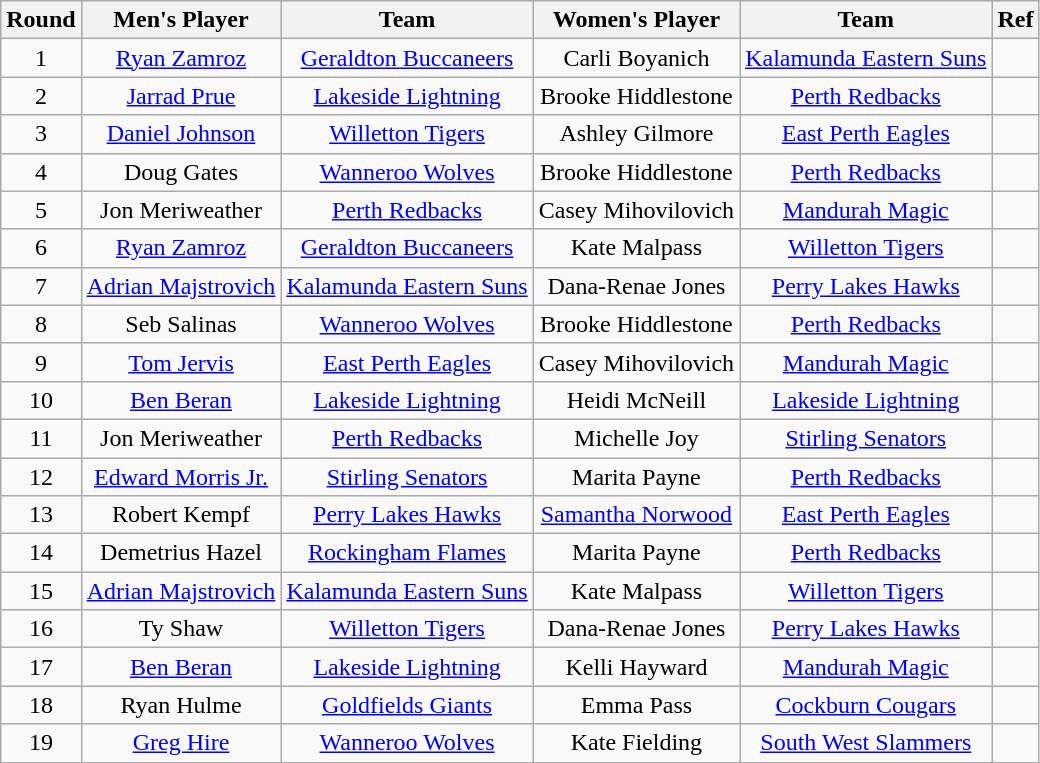<table class="wikitable" style="text-align:center">
<tr>
<th>Round</th>
<th>Men's Player</th>
<th>Team</th>
<th>Women's Player</th>
<th>Team</th>
<th>Ref</th>
</tr>
<tr>
<td>1</td>
<td><a href='#'>Ryan Zamroz</a></td>
<td><a href='#'>Geraldton Buccaneers</a></td>
<td>Carli Boyanich</td>
<td><a href='#'>Kalamunda Eastern Suns</a></td>
<td></td>
</tr>
<tr>
<td>2</td>
<td><a href='#'>Jarrad Prue</a></td>
<td><a href='#'>Lakeside Lightning</a></td>
<td>Brooke Hiddlestone</td>
<td><a href='#'>Perth Redbacks</a></td>
<td></td>
</tr>
<tr>
<td>3</td>
<td><a href='#'>Daniel Johnson</a></td>
<td><a href='#'>Willetton Tigers</a></td>
<td>Ashley Gilmore</td>
<td><a href='#'>East Perth Eagles</a></td>
<td></td>
</tr>
<tr>
<td>4</td>
<td>Doug Gates</td>
<td><a href='#'>Wanneroo Wolves</a></td>
<td>Brooke Hiddlestone</td>
<td><a href='#'>Perth Redbacks</a></td>
<td></td>
</tr>
<tr>
<td>5</td>
<td>Jon Meriweather</td>
<td><a href='#'>Perth Redbacks</a></td>
<td>Casey Mihovilovich</td>
<td><a href='#'>Mandurah Magic</a></td>
<td></td>
</tr>
<tr>
<td>6</td>
<td><a href='#'>Ryan Zamroz</a></td>
<td><a href='#'>Geraldton Buccaneers</a></td>
<td>Kate Malpass</td>
<td><a href='#'>Willetton Tigers</a></td>
<td></td>
</tr>
<tr>
<td>7</td>
<td><a href='#'>Adrian Majstrovich</a></td>
<td><a href='#'>Kalamunda Eastern Suns</a></td>
<td>Dana-Renae Jones</td>
<td><a href='#'>Perry Lakes Hawks</a></td>
<td></td>
</tr>
<tr>
<td>8</td>
<td>Seb Salinas</td>
<td><a href='#'>Wanneroo Wolves</a></td>
<td>Brooke Hiddlestone</td>
<td><a href='#'>Perth Redbacks</a></td>
<td></td>
</tr>
<tr>
<td>9</td>
<td><a href='#'>Tom Jervis</a></td>
<td><a href='#'>East Perth Eagles</a></td>
<td>Casey Mihovilovich</td>
<td><a href='#'>Mandurah Magic</a></td>
<td></td>
</tr>
<tr>
<td>10</td>
<td><a href='#'>Ben Beran</a></td>
<td><a href='#'>Lakeside Lightning</a></td>
<td>Heidi McNeill</td>
<td><a href='#'>Lakeside Lightning</a></td>
<td></td>
</tr>
<tr>
<td>11</td>
<td>Jon Meriweather</td>
<td><a href='#'>Perth Redbacks</a></td>
<td>Michelle Joy</td>
<td><a href='#'>Stirling Senators</a></td>
<td></td>
</tr>
<tr>
<td>12</td>
<td><a href='#'>Edward Morris Jr.</a></td>
<td><a href='#'>Stirling Senators</a></td>
<td>Marita Payne</td>
<td><a href='#'>Perth Redbacks</a></td>
<td></td>
</tr>
<tr>
<td>13</td>
<td>Robert Kempf</td>
<td><a href='#'>Perry Lakes Hawks</a></td>
<td><a href='#'>Samantha Norwood</a></td>
<td><a href='#'>East Perth Eagles</a></td>
<td></td>
</tr>
<tr>
<td>14</td>
<td>Demetrius Hazel</td>
<td><a href='#'>Rockingham Flames</a></td>
<td>Marita Payne</td>
<td><a href='#'>Perth Redbacks</a></td>
<td></td>
</tr>
<tr>
<td>15</td>
<td><a href='#'>Adrian Majstrovich</a></td>
<td><a href='#'>Kalamunda Eastern Suns</a></td>
<td>Kate Malpass</td>
<td><a href='#'>Willetton Tigers</a></td>
<td></td>
</tr>
<tr>
<td>16</td>
<td>Ty Shaw</td>
<td><a href='#'>Willetton Tigers</a></td>
<td>Dana-Renae Jones</td>
<td><a href='#'>Perry Lakes Hawks</a></td>
<td></td>
</tr>
<tr>
<td>17</td>
<td><a href='#'>Ben Beran</a></td>
<td><a href='#'>Lakeside Lightning</a></td>
<td>Kelli Hayward</td>
<td><a href='#'>Mandurah Magic</a></td>
<td></td>
</tr>
<tr>
<td>18</td>
<td>Ryan Hulme</td>
<td><a href='#'>Goldfields Giants</a></td>
<td>Emma Pass</td>
<td><a href='#'>Cockburn Cougars</a></td>
<td></td>
</tr>
<tr>
<td>19</td>
<td><a href='#'>Greg Hire</a></td>
<td><a href='#'>Wanneroo Wolves</a></td>
<td>Kate Fielding</td>
<td><a href='#'>South West Slammers</a></td>
<td></td>
</tr>
</table>
